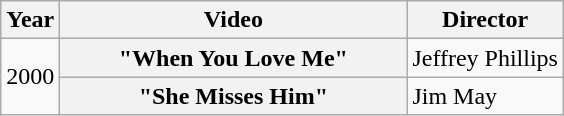<table class="wikitable plainrowheaders">
<tr>
<th>Year</th>
<th style="width:14em;">Video</th>
<th>Director</th>
</tr>
<tr>
<td rowspan="2">2000</td>
<th scope="row">"When You Love Me"</th>
<td>Jeffrey Phillips</td>
</tr>
<tr>
<th scope="row">"She Misses Him"</th>
<td>Jim May</td>
</tr>
</table>
